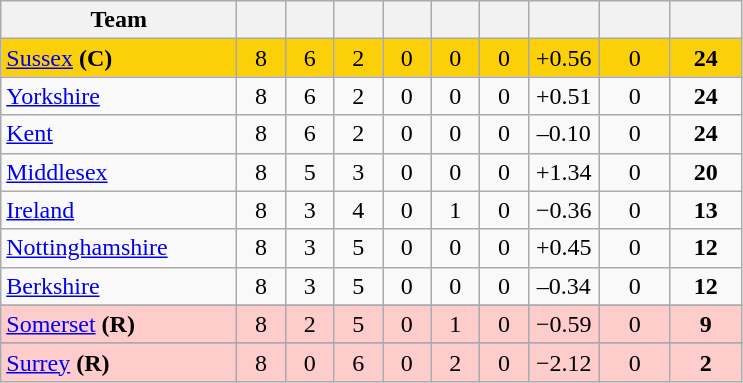<table class="wikitable" style="text-align:center">
<tr>
<th width="150">Team</th>
<th width="25"></th>
<th width="25"></th>
<th width="25"></th>
<th width="25"></th>
<th width="25"></th>
<th width="25"></th>
<th width="40"></th>
<th width="40"></th>
<th width="40"></th>
</tr>
<tr style="background:#fbd009">
<td style="text-align:left"><a href='#'>Sussex</a> <strong>(C)</strong></td>
<td>8</td>
<td>6</td>
<td>2</td>
<td>0</td>
<td>0</td>
<td>0</td>
<td>+0.56</td>
<td>0</td>
<td><strong>24</strong></td>
</tr>
<tr>
<td style="text-align:left"><a href='#'>Yorkshire</a></td>
<td>8</td>
<td>6</td>
<td>2</td>
<td>0</td>
<td>0</td>
<td>0</td>
<td>+0.51</td>
<td>0</td>
<td><strong>24</strong></td>
</tr>
<tr>
<td style="text-align:left"><a href='#'>Kent</a></td>
<td>8</td>
<td>6</td>
<td>2</td>
<td>0</td>
<td>0</td>
<td>0</td>
<td>–0.10</td>
<td>0</td>
<td><strong>24</strong></td>
</tr>
<tr>
<td style="text-align:left"><a href='#'>Middlesex</a></td>
<td>8</td>
<td>5</td>
<td>3</td>
<td>0</td>
<td>0</td>
<td>0</td>
<td>+1.34</td>
<td>0</td>
<td><strong>20</strong></td>
</tr>
<tr>
<td style="text-align:left"><a href='#'>Ireland</a></td>
<td>8</td>
<td>3</td>
<td>4</td>
<td>0</td>
<td>1</td>
<td>0</td>
<td>−0.36</td>
<td>0</td>
<td><strong>13</strong></td>
</tr>
<tr>
<td style="text-align:left"><a href='#'>Nottinghamshire</a></td>
<td>8</td>
<td>3</td>
<td>5</td>
<td>0</td>
<td>0</td>
<td>0</td>
<td>+0.45</td>
<td>0</td>
<td><strong>12</strong></td>
</tr>
<tr>
<td style="text-align:left"><a href='#'>Berkshire</a></td>
<td>8</td>
<td>3</td>
<td>5</td>
<td>0</td>
<td>0</td>
<td>0</td>
<td>–0.34</td>
<td>0</td>
<td><strong>12</strong></td>
</tr>
<tr>
</tr>
<tr style="background:#ffcccc">
<td style="text-align:left"><a href='#'>Somerset</a> <strong>(R)</strong></td>
<td>8</td>
<td>2</td>
<td>5</td>
<td>0</td>
<td>1</td>
<td>0</td>
<td>−0.59</td>
<td>0</td>
<td><strong>9</strong></td>
</tr>
<tr>
</tr>
<tr style="background:#ffcccc">
<td style="text-align:left"><a href='#'>Surrey</a> <strong>(R)</strong></td>
<td>8</td>
<td>0</td>
<td>6</td>
<td>0</td>
<td>2</td>
<td>0</td>
<td>−2.12</td>
<td>0</td>
<td><strong>2</strong></td>
</tr>
</table>
